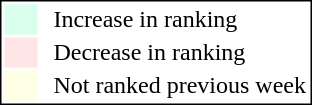<table style="border:1px solid black; float:right;">
<tr>
<td style="background:#D8FFEB; width:20px;"></td>
<td> </td>
<td>Increase in ranking</td>
</tr>
<tr>
<td style="background:#FFE6E6; width:20px;"></td>
<td> </td>
<td>Decrease in ranking</td>
</tr>
<tr>
<td style="background:#FFFFE6; width:20px;"></td>
<td> </td>
<td>Not ranked previous week</td>
</tr>
</table>
